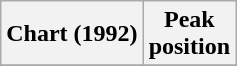<table class="wikitable sortable">
<tr>
<th align="left">Chart (1992)</th>
<th align="center">Peak<br>position</th>
</tr>
<tr>
</tr>
</table>
